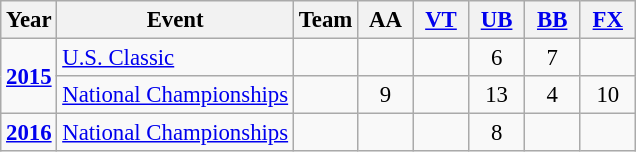<table class="wikitable" style="text-align:center; font-size:95%;">
<tr>
<th align=center>Year</th>
<th align=center>Event</th>
<th style="width:30px;">Team</th>
<th style="width:30px;">AA</th>
<th style="width:30px;"><a href='#'>VT</a></th>
<th style="width:30px;"><a href='#'>UB</a></th>
<th style="width:30px;"><a href='#'>BB</a></th>
<th style="width:30px;"><a href='#'>FX</a></th>
</tr>
<tr>
<td rowspan="2"><strong><a href='#'>2015</a></strong></td>
<td align=left><a href='#'>U.S. Classic</a></td>
<td></td>
<td></td>
<td></td>
<td>6</td>
<td>7</td>
<td></td>
</tr>
<tr>
<td align=left><a href='#'>National Championships</a></td>
<td></td>
<td>9</td>
<td></td>
<td>13</td>
<td>4</td>
<td>10</td>
</tr>
<tr>
<td rowspan="1"><strong><a href='#'>2016</a></strong></td>
<td align=left><a href='#'>National Championships</a></td>
<td></td>
<td></td>
<td></td>
<td>8</td>
<td></td>
<td></td>
</tr>
</table>
